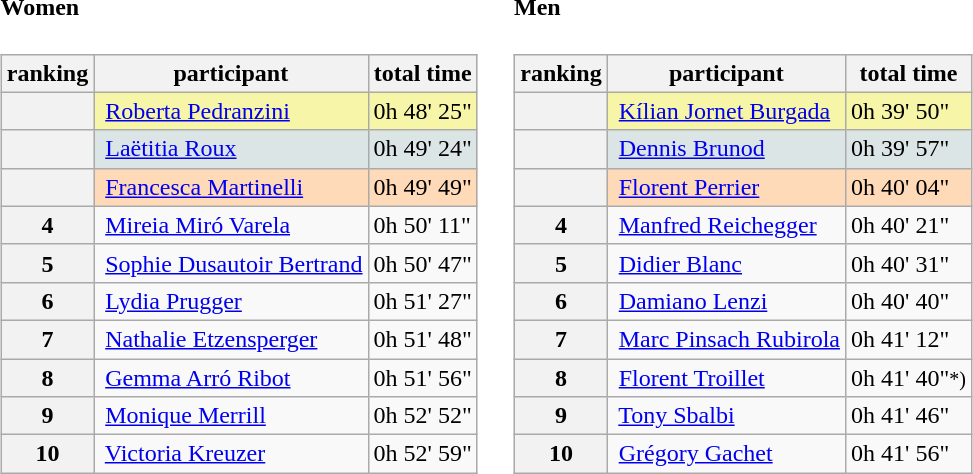<table>
<tr>
<td><br><h4>Women</h4><table class="wikitable">
<tr>
<th>ranking</th>
<th>participant</th>
<th>total time</th>
</tr>
<tr>
<th bgcolor="gold"></th>
<td bgcolor="#F7F6A8"> <a href='#'>Roberta Pedranzini</a></td>
<td bgcolor="#F7F6A8">0h 48' 25"</td>
</tr>
<tr>
<th bgcolor="silver"></th>
<td bgcolor="#DCE5E5"> <a href='#'>Laëtitia Roux</a></td>
<td bgcolor="#DCE5E5">0h 49' 24"</td>
</tr>
<tr>
<th bgcolor="#cc9966"></th>
<td bgcolor="#FFDAB9"> <a href='#'>Francesca Martinelli</a></td>
<td bgcolor="#FFDAB9">0h 49' 49"</td>
</tr>
<tr>
<th>4</th>
<td> <a href='#'>Mireia Miró Varela</a></td>
<td>0h 50' 11"</td>
</tr>
<tr>
<th>5</th>
<td> <a href='#'>Sophie Dusautoir Bertrand</a></td>
<td>0h 50' 47"</td>
</tr>
<tr>
<th>6</th>
<td> <a href='#'>Lydia Prugger</a></td>
<td>0h 51' 27"</td>
</tr>
<tr>
<th>7</th>
<td> <a href='#'>Nathalie Etzensperger</a></td>
<td>0h 51' 48"</td>
</tr>
<tr>
<th>8</th>
<td> <a href='#'>Gemma Arró Ribot</a></td>
<td>0h 51' 56"</td>
</tr>
<tr>
<th>9</th>
<td> <a href='#'>Monique Merrill</a></td>
<td>0h 52' 52"</td>
</tr>
<tr>
<th>10</th>
<td> <a href='#'>Victoria Kreuzer</a></td>
<td>0h 52' 59"</td>
</tr>
</table>
</td>
<td></td>
<td><br><h4>Men</h4><table class="wikitable">
<tr>
<th>ranking</th>
<th>participant</th>
<th>total time</th>
</tr>
<tr>
<th bgcolor="gold"></th>
<td bgcolor="#F7F6A8"> <a href='#'>Kílian Jornet Burgada</a></td>
<td bgcolor="#F7F6A8">0h 39' 50"</td>
</tr>
<tr>
<th bgcolor="silver"></th>
<td bgcolor="#DCE5E5"> <a href='#'>Dennis Brunod</a></td>
<td bgcolor="#DCE5E5">0h 39' 57"</td>
</tr>
<tr>
<th bgcolor="#cc9966"></th>
<td bgcolor="#FFDAB9"> <a href='#'>Florent Perrier</a></td>
<td bgcolor="#FFDAB9">0h 40' 04"</td>
</tr>
<tr>
<th>4</th>
<td> <a href='#'>Manfred Reichegger</a></td>
<td>0h 40' 21"</td>
</tr>
<tr>
<th>5</th>
<td> <a href='#'>Didier Blanc</a></td>
<td>0h 40' 31"</td>
</tr>
<tr>
<th>6</th>
<td> <a href='#'>Damiano Lenzi</a></td>
<td>0h 40' 40"</td>
</tr>
<tr>
<th>7</th>
<td> <a href='#'>Marc Pinsach Rubirola</a></td>
<td>0h 41' 12"</td>
</tr>
<tr>
<th>8</th>
<td> <a href='#'>Florent Troillet</a></td>
<td>0h 41' 40"<small>*)</small></td>
</tr>
<tr>
<th>9</th>
<td> <a href='#'>Tony Sbalbi</a></td>
<td>0h 41' 46"</td>
</tr>
<tr>
<th>10</th>
<td> <a href='#'>Grégory Gachet</a></td>
<td>0h 41' 56"</td>
</tr>
</table>
</td>
</tr>
</table>
